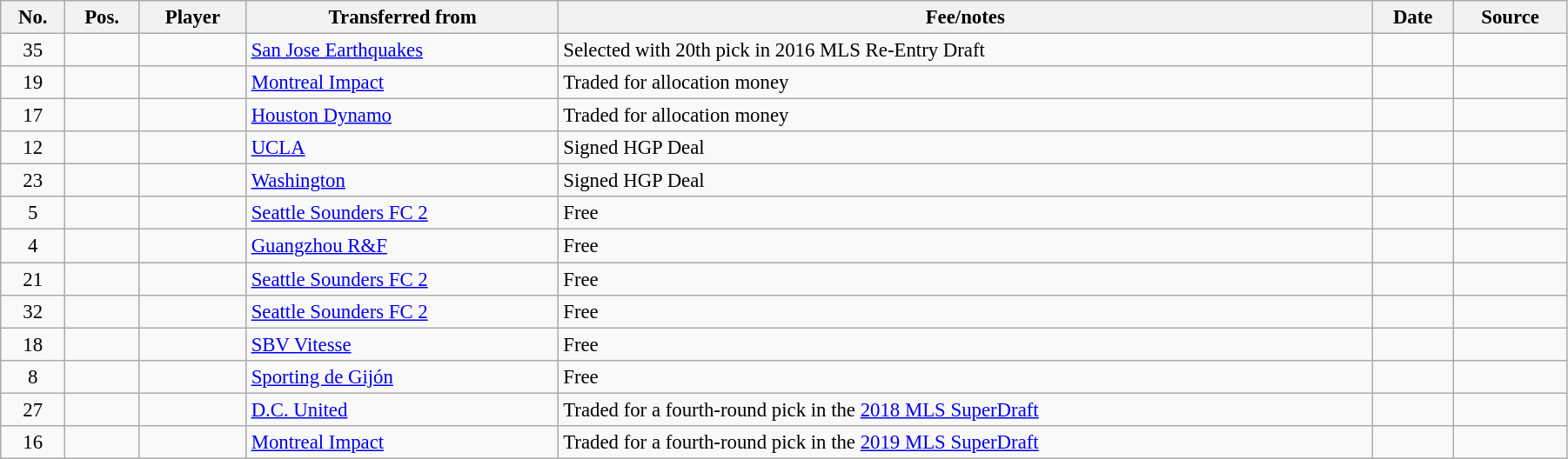<table class="wikitable sortable" style="width:95%; text-align:center; font-size:95%; text-align:left;">
<tr>
<th>No.</th>
<th><strong>Pos.</strong></th>
<th><strong>Player</strong></th>
<th><strong>Transferred from</strong></th>
<th><strong>Fee/notes</strong></th>
<th><strong>Date</strong></th>
<th>Source</th>
</tr>
<tr>
<td align=center>35</td>
<td align=center></td>
<td></td>
<td> <a href='#'>San Jose Earthquakes</a></td>
<td>Selected with 20th pick in 2016 MLS Re-Entry Draft</td>
<td></td>
<td></td>
</tr>
<tr>
<td align=center>19</td>
<td align=center></td>
<td></td>
<td> <a href='#'>Montreal Impact</a></td>
<td>Traded for allocation money</td>
<td></td>
<td></td>
</tr>
<tr>
<td align=center>17</td>
<td align=center></td>
<td></td>
<td> <a href='#'>Houston Dynamo</a></td>
<td>Traded for allocation money</td>
<td></td>
<td></td>
</tr>
<tr>
<td align=center>12</td>
<td align=center></td>
<td></td>
<td> <a href='#'>UCLA</a></td>
<td>Signed HGP Deal</td>
<td></td>
<td></td>
</tr>
<tr>
<td align=center>23</td>
<td align=center></td>
<td></td>
<td> <a href='#'>Washington</a></td>
<td>Signed HGP Deal</td>
<td></td>
<td></td>
</tr>
<tr>
<td align=center>5</td>
<td align=center></td>
<td></td>
<td> <a href='#'>Seattle Sounders FC 2</a></td>
<td>Free</td>
<td></td>
<td></td>
</tr>
<tr>
<td align=center>4</td>
<td align=center></td>
<td></td>
<td> <a href='#'>Guangzhou R&F</a></td>
<td>Free</td>
<td></td>
<td></td>
</tr>
<tr>
<td align=center>21</td>
<td align=center></td>
<td></td>
<td> <a href='#'>Seattle Sounders FC 2</a></td>
<td>Free</td>
<td></td>
<td></td>
</tr>
<tr>
<td align=center>32</td>
<td align=center></td>
<td></td>
<td> <a href='#'>Seattle Sounders FC 2</a></td>
<td>Free</td>
<td></td>
<td></td>
</tr>
<tr>
<td align=center>18</td>
<td align=center></td>
<td></td>
<td> <a href='#'>SBV Vitesse</a></td>
<td>Free</td>
<td></td>
<td></td>
</tr>
<tr>
<td align=center>8</td>
<td align=center></td>
<td></td>
<td> <a href='#'>Sporting de Gijón</a></td>
<td>Free</td>
<td></td>
<td></td>
</tr>
<tr>
<td align=center>27</td>
<td align=center></td>
<td></td>
<td> <a href='#'>D.C. United</a></td>
<td>Traded for a fourth-round pick in the <a href='#'>2018 MLS SuperDraft</a></td>
<td></td>
<td></td>
</tr>
<tr>
<td align=center>16</td>
<td align=center></td>
<td></td>
<td> <a href='#'>Montreal Impact</a></td>
<td>Traded for a fourth-round pick in the <a href='#'>2019 MLS SuperDraft</a></td>
<td></td>
<td></td>
</tr>
</table>
